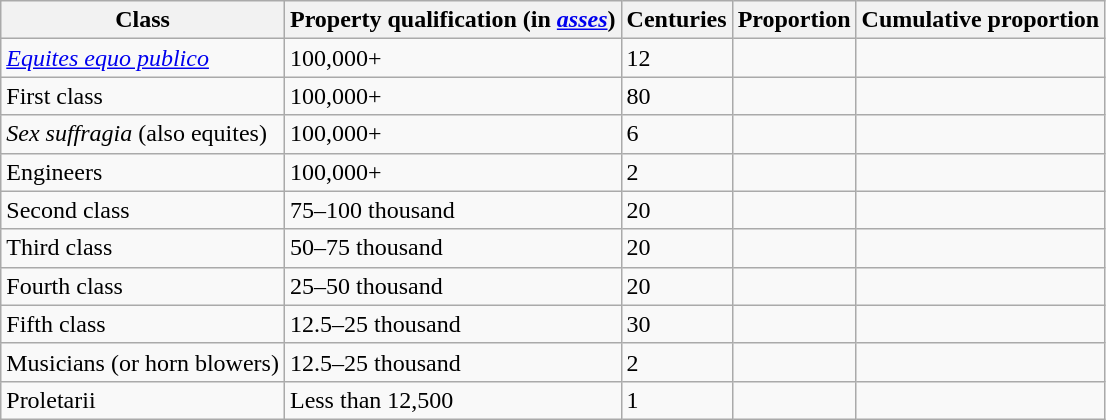<table class="wikitable">
<tr>
<th>Class</th>
<th>Property qualification (in <a href='#'><em>asses</em></a>)</th>
<th>Centuries</th>
<th>Proportion</th>
<th>Cumulative proportion</th>
</tr>
<tr>
<td><em><a href='#'>Equites equo publico</a></em></td>
<td>100,000+</td>
<td>12</td>
<td></td>
<td></td>
</tr>
<tr>
<td>First class</td>
<td>100,000+</td>
<td>80</td>
<td></td>
<td></td>
</tr>
<tr>
<td><em>Sex suffragia</em> (also equites)</td>
<td>100,000+</td>
<td>6</td>
<td></td>
<td></td>
</tr>
<tr>
<td>Engineers</td>
<td>100,000+</td>
<td>2</td>
<td></td>
<td></td>
</tr>
<tr>
<td>Second class</td>
<td>75–100 thousand</td>
<td>20</td>
<td></td>
<td></td>
</tr>
<tr>
<td>Third class</td>
<td>50–75 thousand</td>
<td>20</td>
<td></td>
<td></td>
</tr>
<tr>
<td>Fourth class</td>
<td>25–50 thousand</td>
<td>20</td>
<td></td>
<td></td>
</tr>
<tr>
<td>Fifth class</td>
<td>12.5–25 thousand</td>
<td>30</td>
<td></td>
<td></td>
</tr>
<tr>
<td>Musicians (or horn blowers)</td>
<td>12.5–25 thousand</td>
<td>2</td>
<td></td>
<td></td>
</tr>
<tr>
<td>Proletarii</td>
<td>Less than 12,500</td>
<td>1</td>
<td></td>
<td></td>
</tr>
</table>
